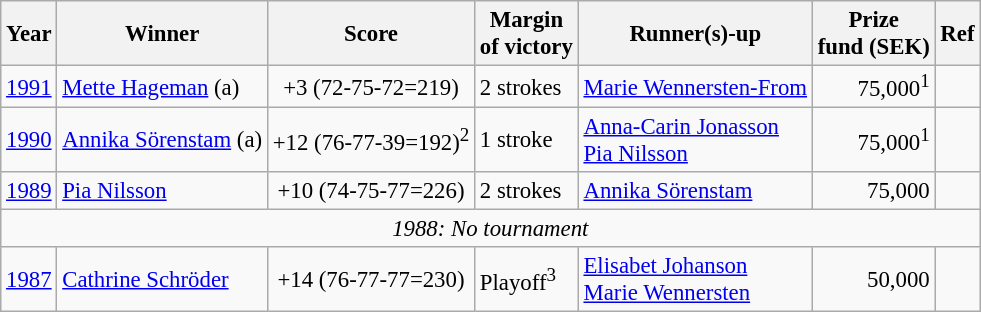<table class=wikitable style="font-size:95%">
<tr>
<th>Year</th>
<th>Winner</th>
<th>Score</th>
<th>Margin<br>of victory</th>
<th>Runner(s)-up</th>
<th>Prize<br>fund (SEK)</th>
<th>Ref</th>
</tr>
<tr>
<td><a href='#'>1991</a></td>
<td> <a href='#'>Mette Hageman</a> (a)</td>
<td align=center>+3 (72-75-72=219)</td>
<td>2 strokes</td>
<td> <a href='#'>Marie Wennersten-From</a></td>
<td align=right>75,000<sup>1</sup></td>
<td></td>
</tr>
<tr>
<td><a href='#'>1990</a></td>
<td> <a href='#'>Annika Sörenstam</a> (a)</td>
<td align=center>+12 (76-77-39=192)<sup>2</sup></td>
<td>1 stroke</td>
<td> <a href='#'>Anna-Carin Jonasson</a><br> <a href='#'>Pia Nilsson</a></td>
<td align=right>75,000<sup>1</sup></td>
<td></td>
</tr>
<tr>
<td><a href='#'>1989</a></td>
<td> <a href='#'>Pia Nilsson</a></td>
<td align=center>+10 (74-75-77=226)</td>
<td>2 strokes</td>
<td> <a href='#'>Annika Sörenstam</a></td>
<td align=right>75,000</td>
<td></td>
</tr>
<tr>
<td colspan=7 align=center><em>1988: No tournament</em></td>
</tr>
<tr>
<td><a href='#'>1987</a></td>
<td> <a href='#'>Cathrine Schröder</a></td>
<td align=center>+14 (76-77-77=230)</td>
<td>Playoff<sup>3</sup></td>
<td> <a href='#'>Elisabet Johanson</a><br> <a href='#'>Marie Wennersten</a></td>
<td align=right>50,000</td>
<td></td>
</tr>
</table>
